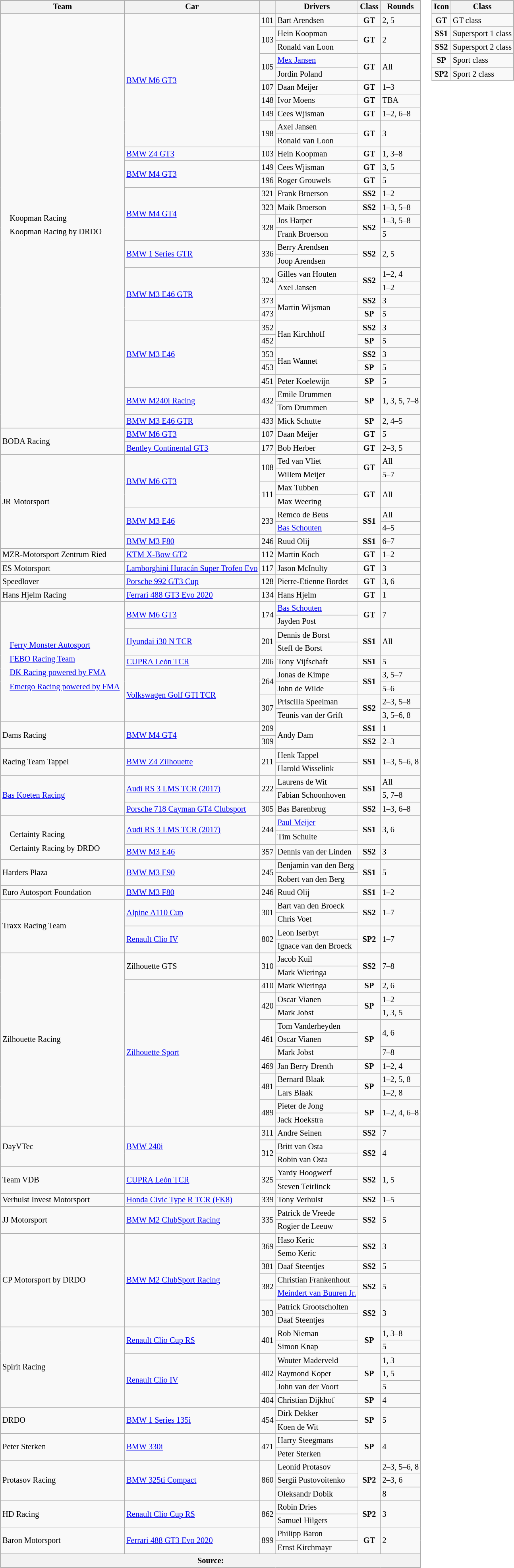<table>
<tr>
<td><br><table class="wikitable" style="font-size: 85%;">
<tr>
<th>Team</th>
<th>Car</th>
<th></th>
<th>Drivers</th>
<th>Class</th>
<th>Rounds</th>
</tr>
<tr>
<td rowspan=31><br><table style="float: left; border-top:transparent; border-right:transparent; border-bottom:transparent; border-left:transparent;">
<tr>
<td style=" border-top:transparent; border-right:transparent; border-bottom:transparent; border-left:transparent;" rowspan=31></td>
<td style=" border-top:transparent; border-right:transparent; border-bottom:transparent; border-left:transparent;">Koopman Racing</td>
</tr>
<tr>
<td style=" border-top:transparent; border-right:transparent; border-bottom:transparent; border-left:transparent;">Koopman Racing by DRDO</td>
</tr>
<tr>
</tr>
</table>
</td>
<td rowspan=10><a href='#'>BMW M6 GT3</a></td>
<td align=center>101</td>
<td> Bart Arendsen</td>
<td align=center><strong><span>GT</span></strong></td>
<td>2, 5</td>
</tr>
<tr>
<td rowspan=2 align=center>103</td>
<td> Hein Koopman</td>
<td rowspan=2 align=center><strong><span>GT</span></strong></td>
<td rowspan=2>2</td>
</tr>
<tr>
<td> Ronald van Loon</td>
</tr>
<tr>
<td rowspan=2 align=center>105</td>
<td> <a href='#'>Mex Jansen</a></td>
<td rowspan=2 align=center><strong><span>GT</span></strong></td>
<td rowspan=2>All</td>
</tr>
<tr>
<td> Jordin Poland</td>
</tr>
<tr>
<td align=center>107</td>
<td> Daan Meijer</td>
<td align=center><strong><span>GT</span></strong></td>
<td>1–3</td>
</tr>
<tr>
<td align=center>148</td>
<td> Ivor Moens</td>
<td align=center><strong><span>GT</span></strong></td>
<td>TBA</td>
</tr>
<tr>
<td align=center>149</td>
<td> Cees Wjisman</td>
<td align=center><strong><span>GT</span></strong></td>
<td>1–2, 6–8</td>
</tr>
<tr>
<td rowspan=2 align=center>198</td>
<td> Axel Jansen</td>
<td rowspan=2 align=center><strong><span>GT</span></strong></td>
<td rowspan=2>3</td>
</tr>
<tr>
<td> Ronald van Loon</td>
</tr>
<tr>
<td><a href='#'>BMW Z4 GT3</a></td>
<td align=center>103</td>
<td> Hein Koopman</td>
<td align=center><strong><span>GT</span></strong></td>
<td>1, 3–8</td>
</tr>
<tr>
<td rowspan=2><a href='#'>BMW M4 GT3</a></td>
<td align=center>149</td>
<td> Cees Wjisman</td>
<td align=center><strong><span>GT</span></strong></td>
<td>3, 5</td>
</tr>
<tr>
<td align=center>196</td>
<td> Roger Grouwels</td>
<td align=center><strong><span>GT</span></strong></td>
<td>5</td>
</tr>
<tr>
<td rowspan=4><a href='#'>BMW M4 GT4</a></td>
<td align=center>321</td>
<td> Frank Broerson</td>
<td align=center><strong><span>SS2</span></strong></td>
<td>1–2</td>
</tr>
<tr>
<td align=center>323</td>
<td> Maik Broerson</td>
<td align=center><strong><span>SS2</span></strong></td>
<td>1–3, 5–8</td>
</tr>
<tr>
<td rowspan=2 align=center>328</td>
<td> Jos Harper</td>
<td rowspan=2 align=center><strong><span>SS2</span></strong></td>
<td>1–3, 5–8</td>
</tr>
<tr>
<td> Frank Broerson</td>
<td>5</td>
</tr>
<tr>
<td rowspan=2><a href='#'>BMW 1 Series GTR</a></td>
<td rowspan=2 align=center>336</td>
<td> Berry Arendsen</td>
<td rowspan=2 align=center><strong><span>SS2</span></strong></td>
<td rowspan=2>2, 5</td>
</tr>
<tr>
<td> Joop Arendsen</td>
</tr>
<tr>
<td rowspan=4><a href='#'>BMW M3 E46 GTR</a></td>
<td rowspan=2 align=center>324</td>
<td> Gilles van Houten</td>
<td rowspan=2 align=center><strong><span>SS2</span></strong></td>
<td>1–2, 4</td>
</tr>
<tr>
<td> Axel Jansen</td>
<td>1–2</td>
</tr>
<tr>
<td align=center>373</td>
<td rowspan=2> Martin Wijsman</td>
<td align=center><strong><span>SS2</span></strong></td>
<td>3</td>
</tr>
<tr>
<td align=center>473</td>
<td align=center><strong><span>SP</span></strong></td>
<td>5</td>
</tr>
<tr>
<td rowspan=5><a href='#'>BMW M3 E46</a></td>
<td align=center>352</td>
<td rowspan=2> Han Kirchhoff</td>
<td align=center><strong><span>SS2</span></strong></td>
<td>3</td>
</tr>
<tr>
<td align=center>452</td>
<td align=center><strong><span>SP</span></strong></td>
<td>5</td>
</tr>
<tr>
<td align=center>353</td>
<td rowspan=2> Han Wannet</td>
<td align=center><strong><span>SS2</span></strong></td>
<td>3</td>
</tr>
<tr>
<td align=center>453</td>
<td align=center><strong><span>SP</span></strong></td>
<td>5</td>
</tr>
<tr>
<td align=center>451</td>
<td> Peter Koelewijn</td>
<td align=center><strong><span>SP</span></strong></td>
<td>5</td>
</tr>
<tr>
<td rowspan=2><a href='#'>BMW M240i Racing</a></td>
<td rowspan=2 align=center>432</td>
<td> Emile Drummen</td>
<td rowspan=2 align=center><strong><span>SP</span></strong></td>
<td rowspan=2>1, 3, 5, 7–8</td>
</tr>
<tr>
<td> Tom Drummen</td>
</tr>
<tr>
<td><a href='#'>BMW M3 E46 GTR</a></td>
<td align=center>433</td>
<td> Mick Schutte</td>
<td align=center><strong><span>SP</span></strong></td>
<td>2, 4–5</td>
</tr>
<tr>
<td rowspan=2> BODA Racing</td>
<td><a href='#'>BMW M6 GT3</a></td>
<td align=center>107</td>
<td> Daan Meijer</td>
<td align=center><strong><span>GT</span></strong></td>
<td>5</td>
</tr>
<tr>
<td><a href='#'>Bentley Continental GT3</a></td>
<td align=center>177</td>
<td> Bob Herber</td>
<td align=center><strong><span>GT</span></strong></td>
<td>2–3, 5</td>
</tr>
<tr>
<td rowspan=7> JR Motorsport</td>
<td rowspan=4><a href='#'>BMW M6 GT3</a></td>
<td rowspan=2 align=center>108</td>
<td> Ted van Vliet</td>
<td rowspan=2 align=center><strong><span>GT</span></strong></td>
<td>All</td>
</tr>
<tr>
<td> Willem Meijer</td>
<td>5–7</td>
</tr>
<tr>
<td rowspan=2 align=center>111</td>
<td> Max Tubben</td>
<td rowspan=2 align=center><strong><span>GT</span></strong></td>
<td rowspan=2>All</td>
</tr>
<tr>
<td> Max Weering</td>
</tr>
<tr>
<td rowspan=2><a href='#'>BMW M3 E46</a></td>
<td rowspan=2 align=center>233</td>
<td> Remco de Beus</td>
<td rowspan=2 align=center><strong><span>SS1</span></strong></td>
<td>All</td>
</tr>
<tr>
<td> <a href='#'>Bas Schouten</a></td>
<td>4–5</td>
</tr>
<tr>
<td><a href='#'>BMW M3 F80</a></td>
<td align=center>246</td>
<td> Ruud Olij</td>
<td align=center><strong><span>SS1</span></strong></td>
<td>6–7</td>
</tr>
<tr>
<td> MZR-Motorsport Zentrum Ried</td>
<td><a href='#'>KTM X-Bow GT2</a></td>
<td align=center>112</td>
<td> Martin Koch</td>
<td align=center><strong><span>GT</span></strong></td>
<td>1–2</td>
</tr>
<tr>
<td> ES Motorsport</td>
<td><a href='#'>Lamborghini Huracán Super Trofeo Evo</a></td>
<td align=center>117</td>
<td> Jason McInulty</td>
<td align=center><strong><span>GT</span></strong></td>
<td>3</td>
</tr>
<tr>
<td> Speedlover</td>
<td><a href='#'>Porsche 992 GT3 Cup</a></td>
<td align=center>128</td>
<td> Pierre-Etienne Bordet</td>
<td align=center><strong><span>GT</span></strong></td>
<td>3, 6</td>
</tr>
<tr>
<td> Hans Hjelm Racing</td>
<td><a href='#'>Ferrari 488 GT3 Evo 2020</a></td>
<td align=center>134</td>
<td> Hans Hjelm</td>
<td align=center><strong><span>GT</span></strong></td>
<td>1</td>
</tr>
<tr>
<td rowspan=9><br><table style="float: left; border-top:transparent; border-right:transparent; border-bottom:transparent; border-left:transparent;">
<tr>
<td style=" border-top:transparent; border-right:transparent; border-bottom:transparent; border-left:transparent;" rowspan=7></td>
<td style=" border-top:transparent; border-right:transparent; border-bottom:transparent; border-left:transparent;"><a href='#'>Ferry Monster Autosport</a></td>
</tr>
<tr>
<td style=" border-top:transparent; border-right:transparent; border-bottom:transparent; border-left:transparent;"><a href='#'>FEBO Racing Team</a></td>
</tr>
<tr>
<td style=" border-top:transparent; border-right:transparent; border-bottom:transparent; border-left:transparent;"><a href='#'>DK Racing powered by FMA</a></td>
</tr>
<tr>
<td style=" border-top:transparent; border-right:transparent; border-bottom:transparent; border-left:transparent;"><a href='#'>Emergo Racing powered by FMA</a></td>
</tr>
<tr>
</tr>
</table>
</td>
<td rowspan=2><a href='#'>BMW M6 GT3</a></td>
<td rowspan=2 align=center>174</td>
<td> <a href='#'>Bas Schouten</a></td>
<td rowspan=2 align=center><strong><span>GT</span></strong></td>
<td rowspan=2>7</td>
</tr>
<tr>
<td> Jayden Post</td>
</tr>
<tr>
<td rowspan=2><a href='#'>Hyundai i30 N TCR</a></td>
<td rowspan=2 align=center>201</td>
<td> Dennis de Borst</td>
<td rowspan=2 align=center><strong><span>SS1</span></strong></td>
<td rowspan=2>All</td>
</tr>
<tr>
<td> Steff de Borst</td>
</tr>
<tr>
<td><a href='#'>CUPRA León TCR</a></td>
<td align=center>206</td>
<td> Tony Vijfschaft</td>
<td align=center><strong><span>SS1</span></strong></td>
<td>5</td>
</tr>
<tr>
<td rowspan=4><a href='#'>Volkswagen Golf GTI TCR</a></td>
<td rowspan=2 align=center>264</td>
<td> Jonas de Kimpe</td>
<td rowspan=2 align=center><strong><span>SS1</span></strong></td>
<td>3, 5–7</td>
</tr>
<tr>
<td> John de Wilde</td>
<td>5–6</td>
</tr>
<tr>
<td rowspan=2 align=center>307</td>
<td> Priscilla Speelman</td>
<td rowspan=2 align=center><strong><span>SS2</span></strong></td>
<td>2–3, 5–8</td>
</tr>
<tr>
<td> Teunis van der Grift</td>
<td>3, 5–6, 8</td>
</tr>
<tr>
<td rowspan=2> Dams Racing</td>
<td rowspan=2><a href='#'>BMW M4 GT4</a></td>
<td align=center>209</td>
<td rowspan=2> Andy Dam</td>
<td align=center><strong><span>SS1</span></strong></td>
<td>1</td>
</tr>
<tr>
<td align=center>309</td>
<td align=center><strong><span>SS2</span></strong></td>
<td>2–3</td>
</tr>
<tr>
<td rowspan=2> Racing Team Tappel</td>
<td rowspan=2><a href='#'>BMW Z4 Zilhouette</a></td>
<td rowspan=2 align=center>211</td>
<td> Henk Tappel</td>
<td rowspan=2 align=center><strong><span>SS1</span></strong></td>
<td rowspan=2>1–3, 5–6, 8</td>
</tr>
<tr>
<td> Harold Wisselink</td>
</tr>
<tr>
<td rowspan=3> <a href='#'>Bas Koeten Racing</a></td>
<td rowspan=2><a href='#'>Audi RS 3 LMS TCR (2017)</a></td>
<td rowspan=2 align=center>222</td>
<td> Laurens de Wit</td>
<td rowspan=2 align=center><strong><span>SS1</span></strong></td>
<td>All</td>
</tr>
<tr>
<td> Fabian Schoonhoven</td>
<td>5, 7–8</td>
</tr>
<tr>
<td><a href='#'>Porsche 718 Cayman GT4 Clubsport</a></td>
<td align=center>305</td>
<td> Bas Barenbrug</td>
<td align=center><strong><span>SS2</span></strong></td>
<td>1–3, 6–8</td>
</tr>
<tr>
<td rowspan=3><br><table style="float: left; border-top:transparent; border-right:transparent; border-bottom:transparent; border-left:transparent;">
<tr>
<td style=" border-top:transparent; border-right:transparent; border-bottom:transparent; border-left:transparent;" rowspan=3></td>
<td style=" border-top:transparent; border-right:transparent; border-bottom:transparent; border-left:transparent;">Certainty Racing</td>
</tr>
<tr>
<td style=" border-top:transparent; border-right:transparent; border-bottom:transparent; border-left:transparent;">Certainty Racing by DRDO</td>
</tr>
<tr>
</tr>
</table>
</td>
<td rowspan=2><a href='#'>Audi RS 3 LMS TCR (2017)</a></td>
<td rowspan=2 align=center>244</td>
<td> <a href='#'>Paul Meijer</a></td>
<td rowspan=2 align=center><strong><span>SS1</span></strong></td>
<td rowspan=2>3, 6</td>
</tr>
<tr>
<td> Tim Schulte</td>
</tr>
<tr>
<td><a href='#'>BMW M3 E46</a></td>
<td align=center>357</td>
<td> Dennis van der Linden</td>
<td align=center><strong><span>SS2</span></strong></td>
<td>3</td>
</tr>
<tr>
<td rowspan=2> Harders Plaza</td>
<td rowspan=2><a href='#'>BMW M3 E90</a></td>
<td rowspan=2 align=center>245</td>
<td> Benjamin van den Berg</td>
<td rowspan=2 align=center><strong><span>SS1</span></strong></td>
<td rowspan=2>5</td>
</tr>
<tr>
<td> Robert van den Berg</td>
</tr>
<tr>
<td> Euro Autosport Foundation</td>
<td><a href='#'>BMW M3 F80</a></td>
<td align=center>246</td>
<td> Ruud Olij</td>
<td align=center><strong><span>SS1</span></strong></td>
<td>1–2</td>
</tr>
<tr>
<td rowspan=4> Traxx Racing Team</td>
<td rowspan=2><a href='#'>Alpine A110 Cup</a></td>
<td rowspan=2 align=center>301</td>
<td> Bart van den Broeck</td>
<td rowspan=2 align=center><strong><span>SS2</span></strong></td>
<td rowspan=2>1–7</td>
</tr>
<tr>
<td> Chris Voet</td>
</tr>
<tr>
<td rowspan=2><a href='#'>Renault Clio IV</a></td>
<td rowspan=2 align=center>802</td>
<td> Leon Iserbyt</td>
<td rowspan=2 align=center><strong><span>SP2</span></strong></td>
<td rowspan=2>1–7</td>
</tr>
<tr>
<td> Ignace van den Broeck</td>
</tr>
<tr>
<td rowspan=13> Zilhouette Racing</td>
<td rowspan=2>Zilhouette GTS</td>
<td rowspan=2 align=center>310</td>
<td> Jacob Kuil</td>
<td rowspan=2 align=center><strong><span>SS2</span></strong></td>
<td rowspan=2>7–8</td>
</tr>
<tr>
<td> Mark Wieringa</td>
</tr>
<tr>
<td rowspan=11><a href='#'>Zilhouette Sport</a></td>
<td align=center>410</td>
<td> Mark Wieringa</td>
<td align=center><strong><span>SP</span></strong></td>
<td>2, 6</td>
</tr>
<tr>
<td rowspan=2 align=center>420</td>
<td> Oscar Vianen</td>
<td rowspan=2 align=center><strong><span>SP</span></strong></td>
<td>1–2</td>
</tr>
<tr>
<td> Mark Jobst</td>
<td>1, 3, 5</td>
</tr>
<tr>
<td rowspan=3 align=center>461</td>
<td> Tom Vanderheyden</td>
<td rowspan=3 align=center><strong><span>SP</span></strong></td>
<td rowspan=2>4, 6</td>
</tr>
<tr>
<td> Oscar Vianen</td>
</tr>
<tr>
<td> Mark Jobst</td>
<td>7–8</td>
</tr>
<tr>
<td align=center>469</td>
<td> Jan Berry Drenth</td>
<td align=center><strong><span>SP</span></strong></td>
<td>1–2, 4</td>
</tr>
<tr>
<td rowspan=2 align=center>481</td>
<td> Bernard Blaak</td>
<td rowspan=2 align=center><strong><span>SP</span></strong></td>
<td>1–2, 5, 8</td>
</tr>
<tr>
<td> Lars Blaak</td>
<td>1–2, 8</td>
</tr>
<tr>
<td rowspan=2 align=center>489</td>
<td> Pieter de Jong</td>
<td rowspan=2 align=center><strong><span>SP</span></strong></td>
<td rowspan=2>1–2, 4, 6–8</td>
</tr>
<tr>
<td> Jack Hoekstra</td>
</tr>
<tr>
<td rowspan=3> DayVTec</td>
<td rowspan=3><a href='#'>BMW 240i</a></td>
<td align=center>311</td>
<td> Andre Seinen</td>
<td align=center><strong><span>SS2</span></strong></td>
<td>7</td>
</tr>
<tr>
<td rowspan=2 align=center>312</td>
<td> Britt van Osta</td>
<td rowspan=2 align=center><strong><span>SS2</span></strong></td>
<td rowspan=2>4</td>
</tr>
<tr>
<td> Robin van Osta</td>
</tr>
<tr>
<td rowspan=2> Team VDB</td>
<td rowspan=2><a href='#'>CUPRA León TCR</a></td>
<td rowspan=2 align=center>325</td>
<td> Yardy Hoogwerf</td>
<td rowspan=2 align=center><strong><span>SS2</span></strong></td>
<td rowspan=2>1, 5</td>
</tr>
<tr>
<td> Steven Teirlinck</td>
</tr>
<tr>
<td> Verhulst Invest Motorsport</td>
<td><a href='#'>Honda Civic Type R TCR (FK8)</a></td>
<td align=center>339</td>
<td> Tony Verhulst</td>
<td align=center><strong><span>SS2</span></strong></td>
<td>1–5</td>
</tr>
<tr>
<td rowspan=2> JJ Motorsport</td>
<td rowspan=2><a href='#'>BMW M2 ClubSport Racing</a></td>
<td rowspan=2 align=center>335</td>
<td> Patrick de Vreede</td>
<td rowspan=2 align=center><strong><span>SS2</span></strong></td>
<td rowspan=2>5</td>
</tr>
<tr>
<td> Rogier de Leeuw</td>
</tr>
<tr>
<td rowspan=7> CP Motorsport by DRDO</td>
<td rowspan=7><a href='#'>BMW M2 ClubSport Racing</a></td>
<td rowspan=2 align=center>369</td>
<td> Haso Keric</td>
<td rowspan=2 align=center><strong><span>SS2</span></strong></td>
<td rowspan=2>3</td>
</tr>
<tr>
<td> Semo Keric</td>
</tr>
<tr>
<td align=center>381</td>
<td> Daaf Steentjes</td>
<td align=center><strong><span>SS2</span></strong></td>
<td>5</td>
</tr>
<tr>
<td rowspan=2 align=center>382</td>
<td> Christian Frankenhout</td>
<td rowspan=2 align=center><strong><span>SS2</span></strong></td>
<td rowspan=2>5</td>
</tr>
<tr>
<td> <a href='#'>Meindert van Buuren Jr.</a></td>
</tr>
<tr>
<td rowspan=2 align=center>383</td>
<td> Patrick Grootscholten</td>
<td rowspan=2 align=center><strong><span>SS2</span></strong></td>
<td rowspan=2>3</td>
</tr>
<tr>
<td> Daaf Steentjes</td>
</tr>
<tr>
<td rowspan=6> Spirit Racing</td>
<td rowspan=2><a href='#'>Renault Clio Cup RS</a></td>
<td rowspan=2 align=center>401</td>
<td> Rob Nieman</td>
<td rowspan=2 align=center><strong><span>SP</span></strong></td>
<td>1, 3–8</td>
</tr>
<tr>
<td> Simon Knap</td>
<td>5</td>
</tr>
<tr>
<td rowspan=4><a href='#'>Renault Clio IV</a></td>
<td rowspan=3 align=center>402</td>
<td> Wouter Maderveld</td>
<td rowspan=3 align=center><strong><span>SP</span></strong></td>
<td>1, 3</td>
</tr>
<tr>
<td> Raymond Koper</td>
<td>1, 5</td>
</tr>
<tr>
<td> John van der Voort</td>
<td>5</td>
</tr>
<tr>
<td align=center>404</td>
<td> Christian Dijkhof</td>
<td align=center><strong><span>SP</span></strong></td>
<td>4</td>
</tr>
<tr>
<td rowspan=2> DRDO</td>
<td rowspan=2><a href='#'>BMW 1 Series 135i</a></td>
<td rowspan=2 align=center>454</td>
<td> Dirk Dekker</td>
<td rowspan=2 align=center><strong><span>SP</span></strong></td>
<td rowspan=2>5</td>
</tr>
<tr>
<td> Koen de Wit</td>
</tr>
<tr>
<td rowspan=2> Peter Sterken</td>
<td rowspan=2><a href='#'>BMW 330i</a></td>
<td rowspan=2 align=center>471</td>
<td> Harry Steegmans</td>
<td rowspan=2 align=center><strong><span>SP</span></strong></td>
<td rowspan=2>4</td>
</tr>
<tr>
<td> Peter Sterken</td>
</tr>
<tr>
<td rowspan=3> Protasov Racing</td>
<td rowspan=3><a href='#'>BMW 325ti Compact</a></td>
<td rowspan=3 align=center>860</td>
<td> Leonid Protasov</td>
<td rowspan=3 align=center><strong><span>SP2</span></strong></td>
<td>2–3, 5–6, 8</td>
</tr>
<tr>
<td> Sergii Pustovoitenko</td>
<td>2–3, 6</td>
</tr>
<tr>
<td> Oleksandr Dobik</td>
<td>8</td>
</tr>
<tr>
<td rowspan=2> HD Racing</td>
<td rowspan=2><a href='#'>Renault Clio Cup RS</a></td>
<td rowspan=2 align=center>862</td>
<td> Robin Dries</td>
<td rowspan=2 align=center><strong><span>SP2</span></strong></td>
<td rowspan=2>3</td>
</tr>
<tr>
<td> Samuel Hilgers</td>
</tr>
<tr>
<td rowspan=2> Baron Motorsport</td>
<td rowspan=2><a href='#'>Ferrari 488 GT3 Evo 2020</a></td>
<td rowspan=2 align=center>899</td>
<td> Philipp Baron</td>
<td rowspan=2 align=center><strong><span>GT</span></strong></td>
<td rowspan=2>2</td>
</tr>
<tr>
<td> Ernst Kirchmayr</td>
</tr>
<tr>
<th colspan=6>Source:</th>
</tr>
</table>
</td>
<td valign="top"><br><table class="wikitable" style="font-size: 85%;">
<tr>
<th>Icon</th>
<th>Class</th>
</tr>
<tr>
<td align=center><strong><span>GT</span></strong></td>
<td>GT class</td>
</tr>
<tr>
<td align=center><strong><span>SS1</span></strong></td>
<td>Supersport 1 class</td>
</tr>
<tr>
<td align=center><strong><span>SS2</span></strong></td>
<td>Supersport 2 class</td>
</tr>
<tr>
<td align=center><strong><span>SP</span></strong></td>
<td>Sport class</td>
</tr>
<tr>
<td align=center><strong><span>SP2</span></strong></td>
<td>Sport 2 class</td>
</tr>
</table>
</td>
</tr>
</table>
